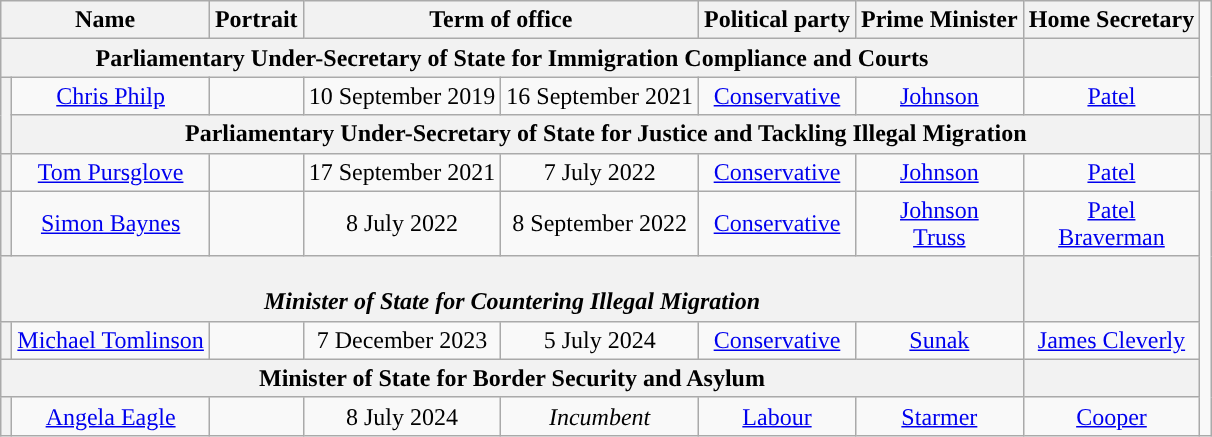<table class="wikitable" style="text-align:center">
<tr>
<th colspan=2>Name</th>
<th>Portrait</th>
<th colspan=2>Term of office</th>
<th>Political party</th>
<th>Prime Minister</th>
<th>Home Secretary</th>
</tr>
<tr>
<th colspan=7>Parliamentary Under-Secretary of State for Immigration Compliance and Courts</th>
<th></th>
</tr>
<tr>
<th rowspan=2 style="background-color: "></th>
<td><a href='#'>Chris Philp</a></td>
<td></td>
<td>10 September 2019</td>
<td>16 September 2021</td>
<td><a href='#'>Conservative</a></td>
<td><a href='#'>Johnson</a></td>
<td><a href='#'>Patel</a></td>
</tr>
<tr>
<th colspan="7">Parliamentary Under-Secretary of State for Justice and Tackling Illegal Migration</th>
<th></th>
</tr>
<tr>
<th style="background-color: "></th>
<td><a href='#'>Tom Pursglove</a></td>
<td></td>
<td>17 September 2021</td>
<td>7 July 2022</td>
<td><a href='#'>Conservative</a></td>
<td><a href='#'>Johnson</a></td>
<td><a href='#'>Patel</a></td>
</tr>
<tr>
<th style="background-color: "></th>
<td><a href='#'>Simon Baynes</a></td>
<td></td>
<td>8 July 2022</td>
<td>8 September 2022</td>
<td><a href='#'>Conservative</a></td>
<td><a href='#'>Johnson</a><br><a href='#'>Truss</a></td>
<td><a href='#'>Patel</a><br><a href='#'>Braverman</a></td>
</tr>
<tr>
<th colspan="7"><em><br>Minister of State for Countering Illegal Migration</em></th>
<th></th>
</tr>
<tr>
<th style="background-color: "></th>
<td><a href='#'>Michael Tomlinson</a></td>
<td></td>
<td>7 December 2023</td>
<td>5 July 2024</td>
<td><a href='#'>Conservative</a></td>
<td><a href='#'>Sunak</a></td>
<td><a href='#'>James Cleverly</a></td>
</tr>
<tr>
<th colspan="7">Minister of State for Border Security and Asylum</th>
<th></th>
</tr>
<tr>
<th style="background-color: "></th>
<td><a href='#'>Angela Eagle</a></td>
<td></td>
<td>8 July 2024</td>
<td><em>Incumbent</em></td>
<td><a href='#'>Labour</a></td>
<td><a href='#'>Starmer</a></td>
<td><a href='#'>Cooper</a></td>
</tr>
</table>
